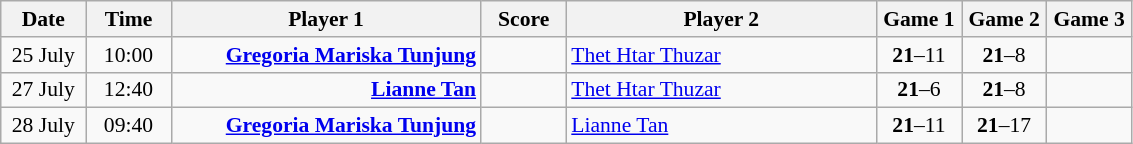<table class="wikitable" style="font-size:90%; text-align:center">
<tr>
<th width="50">Date</th>
<th width="50">Time</th>
<th width="200">Player 1</th>
<th width="50">Score</th>
<th width="200">Player 2</th>
<th width="50">Game 1</th>
<th width="50">Game 2</th>
<th width="50">Game 3</th>
</tr>
<tr>
<td>25 July</td>
<td>10:00</td>
<td align="right"><strong><a href='#'>Gregoria Mariska Tunjung</a></strong> </td>
<td> </td>
<td align="left"> <a href='#'>Thet Htar Thuzar</a></td>
<td><strong>21</strong>–11</td>
<td><strong>21</strong>–8</td>
<td></td>
</tr>
<tr>
<td>27 July</td>
<td>12:40</td>
<td align="right"><strong><a href='#'>Lianne Tan</a> </strong></td>
<td> </td>
<td align="left"> <a href='#'>Thet Htar Thuzar</a></td>
<td><strong>21</strong>–6</td>
<td><strong>21</strong>–8</td>
<td></td>
</tr>
<tr>
<td>28 July</td>
<td>09:40</td>
<td align="right"><strong><a href='#'>Gregoria Mariska Tunjung</a> </strong></td>
<td> </td>
<td align="left"> <a href='#'>Lianne Tan</a></td>
<td><strong>21</strong>–11</td>
<td><strong>21</strong>–17</td>
<td></td>
</tr>
</table>
